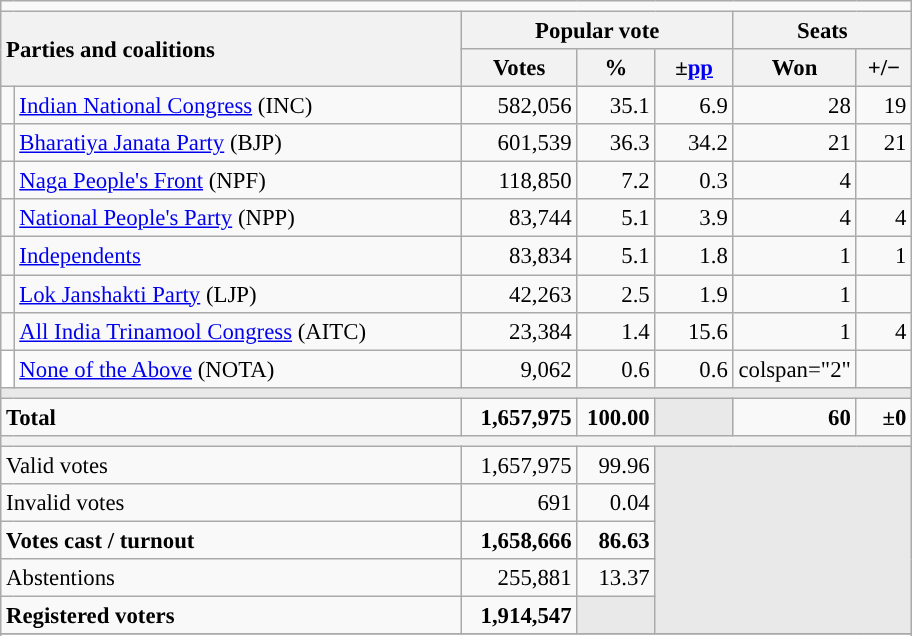<table class="wikitable" style="text-align:right; font-size:95%;">
<tr>
<td colspan="7"></td>
</tr>
<tr>
<th style="text-align:left;" rowspan="2" colspan="2" width="300">Parties and coalitions</th>
<th colspan="3">Popular vote</th>
<th colspan="2">Seats</th>
</tr>
<tr>
<th width="70">Votes</th>
<th width="45">%</th>
<th width="45">±<a href='#'>pp</a></th>
<th width="30">Won</th>
<th width="30">+/−</th>
</tr>
<tr>
<td style="color:inherit;background:"></td>
<td align="left"><a href='#'>Indian National Congress</a> (INC)</td>
<td>582,056</td>
<td>35.1</td>
<td>6.9</td>
<td>28</td>
<td>19</td>
</tr>
<tr>
<td style="color:inherit;background:"></td>
<td align="left"><a href='#'>Bharatiya Janata Party</a> (BJP)</td>
<td>601,539</td>
<td>36.3</td>
<td>34.2</td>
<td>21</td>
<td>21</td>
</tr>
<tr>
<td style="color:inherit;background:"></td>
<td align="left"><a href='#'>Naga People's Front</a> (NPF)</td>
<td>118,850</td>
<td>7.2</td>
<td>0.3</td>
<td>4</td>
<td></td>
</tr>
<tr>
<td style="color:inherit;background:"></td>
<td align="left"><a href='#'>National People's Party</a> (NPP)</td>
<td>83,744</td>
<td>5.1</td>
<td>3.9</td>
<td>4</td>
<td>4</td>
</tr>
<tr>
<td style="color:inherit;background:"></td>
<td align="left"><a href='#'>Independents</a></td>
<td>83,834</td>
<td>5.1</td>
<td>1.8</td>
<td>1</td>
<td>1</td>
</tr>
<tr>
<td style="color:inherit;background:"></td>
<td align="left"><a href='#'>Lok Janshakti Party</a> (LJP)</td>
<td>42,263</td>
<td>2.5</td>
<td>1.9</td>
<td>1</td>
<td></td>
</tr>
<tr>
<td style="color:inherit;background:"></td>
<td align="left"><a href='#'>All India Trinamool Congress</a> (AITC)</td>
<td>23,384</td>
<td>1.4</td>
<td>15.6</td>
<td>1</td>
<td>4</td>
</tr>
<tr>
<td bgcolor=white></td>
<td align="left"><a href='#'>None of the Above</a> (NOTA)</td>
<td>9,062</td>
<td>0.6</td>
<td>0.6</td>
<td>colspan="2" </td>
</tr>
<tr>
<td colspan="7" bgcolor="#E9E9E9"></td>
</tr>
<tr style="font-weight:bold;">
<td align="left" colspan="2">Total</td>
<td>1,657,975</td>
<td>100.00</td>
<td bgcolor="#E9E9E9"></td>
<td>60</td>
<td>±0</td>
</tr>
<tr>
<th colspan="9"></th>
</tr>
<tr>
<td style="text-align:left;" colspan="2">Valid votes</td>
<td align="right">1,657,975</td>
<td align="right">99.96</td>
<td colspan="4" rowspan="5" style="background-color:#E9E9E9"></td>
</tr>
<tr>
<td style="text-align:left;" colspan="2">Invalid votes</td>
<td align="right">691</td>
<td align="right">0.04</td>
</tr>
<tr>
<td style="text-align:left;" colspan="2"><strong>Votes cast / turnout</strong></td>
<td align="right"><strong>1,658,666</strong></td>
<td align="right"><strong>86.63</strong></td>
</tr>
<tr>
<td style="text-align:left;" colspan="2">Abstentions</td>
<td align="right">255,881</td>
<td align="right">13.37</td>
</tr>
<tr>
<td style="text-align:left;" colspan="2"><strong>Registered voters</strong></td>
<td align="right"><strong>1,914,547</strong></td>
<td colspan="1" style="background-color:#E9E9E9"></td>
</tr>
<tr>
</tr>
<tr>
</tr>
</table>
